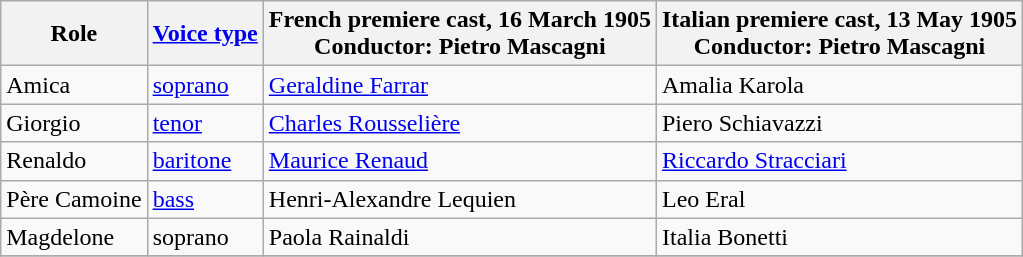<table class="wikitable">
<tr>
<th>Role</th>
<th><a href='#'>Voice type</a></th>
<th>French premiere cast, 16 March 1905<br>Conductor: Pietro Mascagni</th>
<th>Italian premiere cast, 13 May 1905<br>Conductor: Pietro Mascagni</th>
</tr>
<tr>
<td>Amica</td>
<td><a href='#'>soprano</a></td>
<td><a href='#'>Geraldine Farrar</a></td>
<td>Amalia Karola</td>
</tr>
<tr>
<td>Giorgio</td>
<td><a href='#'>tenor</a></td>
<td><a href='#'>Charles Rousselière</a></td>
<td>Piero Schiavazzi</td>
</tr>
<tr>
<td>Renaldo</td>
<td><a href='#'>baritone</a></td>
<td><a href='#'>Maurice Renaud</a></td>
<td><a href='#'>Riccardo Stracciari</a></td>
</tr>
<tr>
<td>Père Camoine</td>
<td><a href='#'>bass</a></td>
<td>Henri-Alexandre Lequien</td>
<td>Leo Eral</td>
</tr>
<tr>
<td>Magdelone</td>
<td>soprano</td>
<td>Paola Rainaldi</td>
<td>Italia Bonetti</td>
</tr>
<tr>
</tr>
</table>
